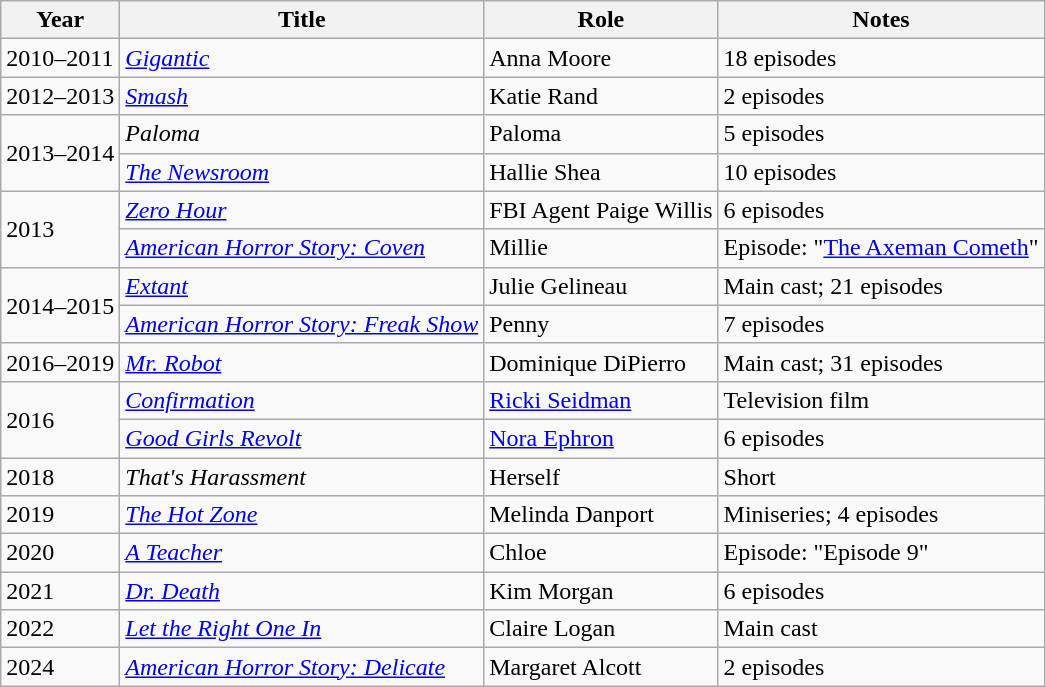<table class="wikitable">
<tr>
<th>Year</th>
<th>Title</th>
<th>Role</th>
<th>Notes</th>
</tr>
<tr>
<td>2010–2011</td>
<td><em><a href='#'>Gigantic</a></em></td>
<td>Anna Moore</td>
<td>18 episodes</td>
</tr>
<tr>
<td>2012–2013</td>
<td><em><a href='#'>Smash</a></em></td>
<td>Katie Rand</td>
<td>2 episodes</td>
</tr>
<tr>
<td rowspan="2">2013–2014</td>
<td><em>Paloma</em></td>
<td>Paloma</td>
<td>5 episodes</td>
</tr>
<tr>
<td><em><a href='#'>The Newsroom</a></em></td>
<td>Hallie Shea</td>
<td>10 episodes</td>
</tr>
<tr>
<td rowspan="2">2013</td>
<td><em><a href='#'>Zero Hour</a></em></td>
<td>FBI Agent Paige Willis</td>
<td>6 episodes</td>
</tr>
<tr>
<td><em><a href='#'>American Horror Story: Coven</a></em></td>
<td>Millie</td>
<td>Episode: "<a href='#'>The Axeman Cometh</a>"</td>
</tr>
<tr>
<td rowspan="2">2014–2015</td>
<td><em><a href='#'>Extant</a></em></td>
<td>Julie Gelineau</td>
<td>Main cast; 21 episodes</td>
</tr>
<tr>
<td><em><a href='#'>American Horror Story: Freak Show</a></em></td>
<td>Penny</td>
<td>7 episodes</td>
</tr>
<tr>
<td>2016–2019</td>
<td><em><a href='#'>Mr. Robot</a></em></td>
<td>Dominique DiPierro</td>
<td>Main cast; 31 episodes</td>
</tr>
<tr>
<td rowspan="2">2016</td>
<td><em><a href='#'>Confirmation</a></em></td>
<td><a href='#'>Ricki Seidman</a></td>
<td>Television film</td>
</tr>
<tr>
<td><em><a href='#'>Good Girls Revolt</a></em></td>
<td><a href='#'>Nora Ephron</a></td>
<td>6 episodes</td>
</tr>
<tr>
<td>2018</td>
<td><em>That's Harassment</em></td>
<td>Herself</td>
<td>Short</td>
</tr>
<tr>
<td>2019</td>
<td><em><a href='#'>The Hot Zone</a></em></td>
<td>Melinda Danport</td>
<td>Miniseries; 4 episodes</td>
</tr>
<tr>
<td>2020</td>
<td><em><a href='#'>A Teacher</a></em></td>
<td>Chloe</td>
<td>Episode: "Episode 9"</td>
</tr>
<tr>
<td>2021</td>
<td><em><a href='#'>Dr. Death</a></em></td>
<td>Kim Morgan</td>
<td>6 episodes</td>
</tr>
<tr>
<td>2022</td>
<td><em><a href='#'>Let the Right One In</a></em></td>
<td>Claire Logan</td>
<td>Main cast</td>
</tr>
<tr>
<td>2024</td>
<td><em><a href='#'>American Horror Story: Delicate</a></em></td>
<td>Margaret Alcott</td>
<td>2 episodes</td>
</tr>
</table>
